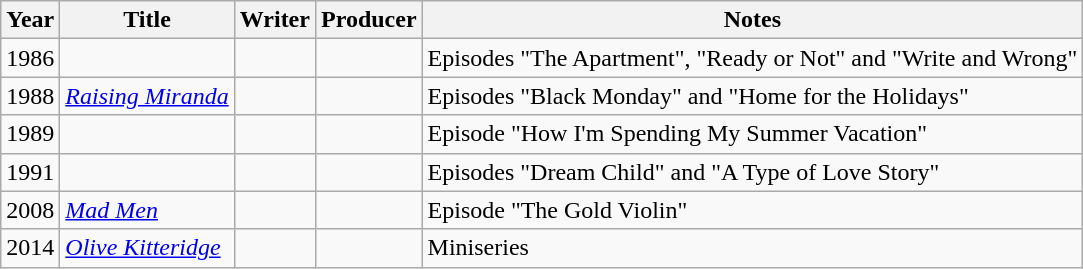<table class="wikitable sortable">
<tr>
<th>Year</th>
<th>Title</th>
<th>Writer</th>
<th>Producer</th>
<th class="unsortable">Notes</th>
</tr>
<tr>
<td>1986</td>
<td><em></em></td>
<td></td>
<td></td>
<td>Episodes "The Apartment", "Ready or Not" and "Write and Wrong"</td>
</tr>
<tr>
<td>1988</td>
<td><em><a href='#'>Raising Miranda</a></em></td>
<td></td>
<td></td>
<td>Episodes "Black Monday" and "Home for the Holidays"</td>
</tr>
<tr>
<td>1989</td>
<td><em></em></td>
<td></td>
<td></td>
<td>Episode "How I'm Spending My Summer Vacation"</td>
</tr>
<tr>
<td>1991</td>
<td><em></em></td>
<td></td>
<td></td>
<td>Episodes "Dream Child" and "A Type of Love Story"</td>
</tr>
<tr>
<td>2008</td>
<td><em><a href='#'>Mad Men</a></em></td>
<td></td>
<td></td>
<td>Episode "The Gold Violin"</td>
</tr>
<tr>
<td>2014</td>
<td><em><a href='#'>Olive Kitteridge</a></em></td>
<td></td>
<td></td>
<td>Miniseries</td>
</tr>
</table>
